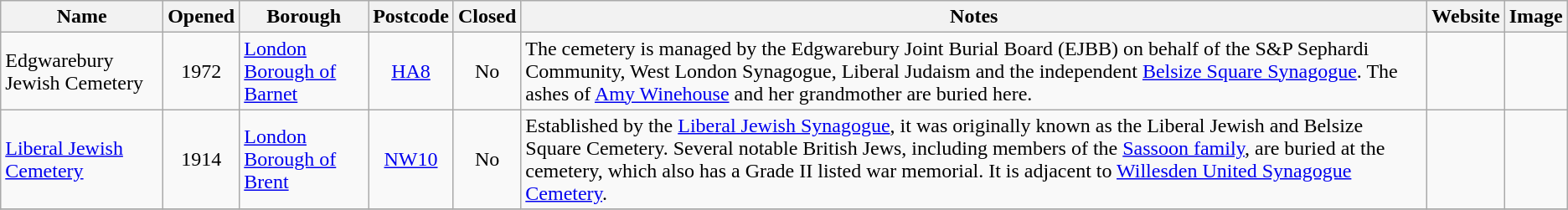<table class="wikitable sortable" style="text-align:center;">
<tr>
<th>Name</th>
<th>Opened</th>
<th>Borough</th>
<th>Postcode</th>
<th>Closed</th>
<th>Notes</th>
<th>Website</th>
<th>Image</th>
</tr>
<tr>
<td style="text-align:left;">Edgwarebury Jewish Cemetery</td>
<td>1972</td>
<td style="text-align:left;"><a href='#'>London Borough of Barnet</a></td>
<td><a href='#'>HA8</a></td>
<td>No</td>
<td style="text-align:left;">The cemetery is managed by the Edgwarebury Joint Burial Board (EJBB) on behalf of the S&P Sephardi Community, West London Synagogue, Liberal Judaism and the independent <a href='#'>Belsize Square Synagogue</a>. The ashes of <a href='#'>Amy Winehouse</a> and her grandmother are buried here.</td>
<td></td>
<td></td>
</tr>
<tr>
<td style="text-align:left;"><a href='#'>Liberal Jewish Cemetery</a></td>
<td>1914</td>
<td style="text-align:left;"><a href='#'>London Borough of Brent</a></td>
<td><a href='#'>NW10</a></td>
<td>No</td>
<td style="text-align:left;">Established  by the <a href='#'>Liberal Jewish Synagogue</a>, it was originally known as the Liberal Jewish and Belsize Square Cemetery. Several notable British Jews, including members of the <a href='#'>Sassoon family</a>, are buried at the cemetery, which also has a Grade II listed war memorial. It is adjacent to  <a href='#'>Willesden United Synagogue Cemetery</a>.</td>
<td></td>
<td></td>
</tr>
<tr>
</tr>
</table>
